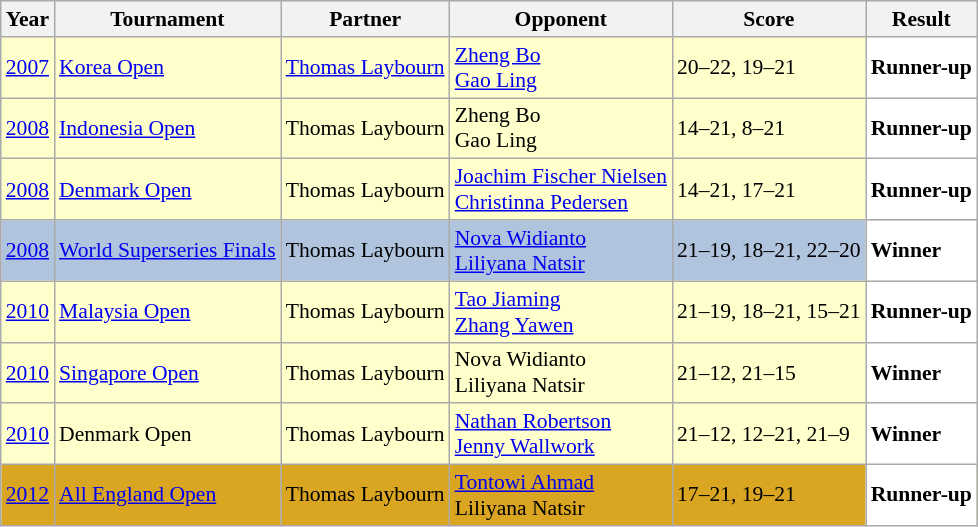<table class="sortable wikitable" style="font-size: 90%;">
<tr>
<th>Year</th>
<th>Tournament</th>
<th>Partner</th>
<th>Opponent</th>
<th>Score</th>
<th>Result</th>
</tr>
<tr style="background:#FFFFCC">
<td align="center"><a href='#'>2007</a></td>
<td align="left"><a href='#'>Korea Open</a></td>
<td align="left"> <a href='#'>Thomas Laybourn</a></td>
<td align="left"> <a href='#'>Zheng Bo</a> <br>  <a href='#'>Gao Ling</a></td>
<td align="left">20–22, 19–21</td>
<td style="text-align:left; background:white"> <strong>Runner-up</strong></td>
</tr>
<tr style="background:#FFFFCC">
<td align="center"><a href='#'>2008</a></td>
<td align="left"><a href='#'>Indonesia Open</a></td>
<td align="left"> Thomas Laybourn</td>
<td align="left"> Zheng Bo <br>  Gao Ling</td>
<td align="left">14–21, 8–21</td>
<td style="text-align:left; background:white"> <strong>Runner-up</strong></td>
</tr>
<tr style="background:#FFFFCC">
<td align="center"><a href='#'>2008</a></td>
<td align="left"><a href='#'>Denmark Open</a></td>
<td align="left"> Thomas Laybourn</td>
<td align="left"> <a href='#'>Joachim Fischer Nielsen</a> <br>  <a href='#'>Christinna Pedersen</a></td>
<td align="left">14–21, 17–21</td>
<td style="text-align:left; background:white"> <strong>Runner-up</strong></td>
</tr>
<tr style="background:#B0C4DE">
<td align="center"><a href='#'>2008</a></td>
<td align="left"><a href='#'>World Superseries Finals</a></td>
<td align="left"> Thomas Laybourn</td>
<td align="left"> <a href='#'>Nova Widianto</a> <br>  <a href='#'>Liliyana Natsir</a></td>
<td align="left">21–19, 18–21, 22–20</td>
<td style="text-align:left; background:white"> <strong>Winner</strong></td>
</tr>
<tr style="background:#FFFFCC">
<td align="center"><a href='#'>2010</a></td>
<td align="left"><a href='#'>Malaysia Open</a></td>
<td align="left"> Thomas Laybourn</td>
<td align="left"> <a href='#'>Tao Jiaming</a> <br>  <a href='#'>Zhang Yawen</a></td>
<td align="left">21–19, 18–21, 15–21</td>
<td style="text-align:left; background:white"> <strong>Runner-up</strong></td>
</tr>
<tr style="background:#FFFFCC">
<td align="center"><a href='#'>2010</a></td>
<td align="left"><a href='#'>Singapore Open</a></td>
<td align="left"> Thomas Laybourn</td>
<td align="left"> Nova Widianto <br>  Liliyana Natsir</td>
<td align="left">21–12, 21–15</td>
<td style="text-align:left; background:white"> <strong>Winner</strong></td>
</tr>
<tr style="background:#FFFFCC">
<td align="center"><a href='#'>2010</a></td>
<td align="left">Denmark Open</td>
<td align="left"> Thomas Laybourn</td>
<td align="left"> <a href='#'>Nathan Robertson</a> <br>  <a href='#'>Jenny Wallwork</a></td>
<td align="left">21–12, 12–21, 21–9</td>
<td style="text-align:left; background:white"> <strong>Winner</strong></td>
</tr>
<tr style="background:#DAA520">
<td align="center"><a href='#'>2012</a></td>
<td align="left"><a href='#'>All England Open</a></td>
<td align="left"> Thomas Laybourn</td>
<td align="left"> <a href='#'>Tontowi Ahmad</a> <br>  Liliyana Natsir</td>
<td align="left">17–21, 19–21</td>
<td style="text-align:left; background:white"> <strong>Runner-up</strong></td>
</tr>
</table>
